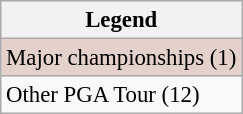<table class="wikitable" style="font-size:95%;">
<tr>
<th>Legend</th>
</tr>
<tr style="background:#e5d1cb;">
<td>Major championships (1)</td>
</tr>
<tr>
<td>Other PGA Tour (12)</td>
</tr>
</table>
